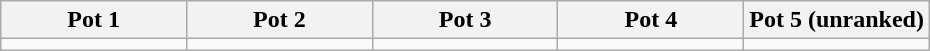<table class="wikitable">
<tr>
<th width=20%>Pot 1</th>
<th width=20%>Pot 2</th>
<th width=20%>Pot 3</th>
<th width=20%>Pot 4</th>
<th width=20%>Pot 5 (unranked)</th>
</tr>
<tr>
<td valign=top></td>
<td valign=top></td>
<td valign=top></td>
<td valign=top></td>
<td valign=top></td>
</tr>
</table>
